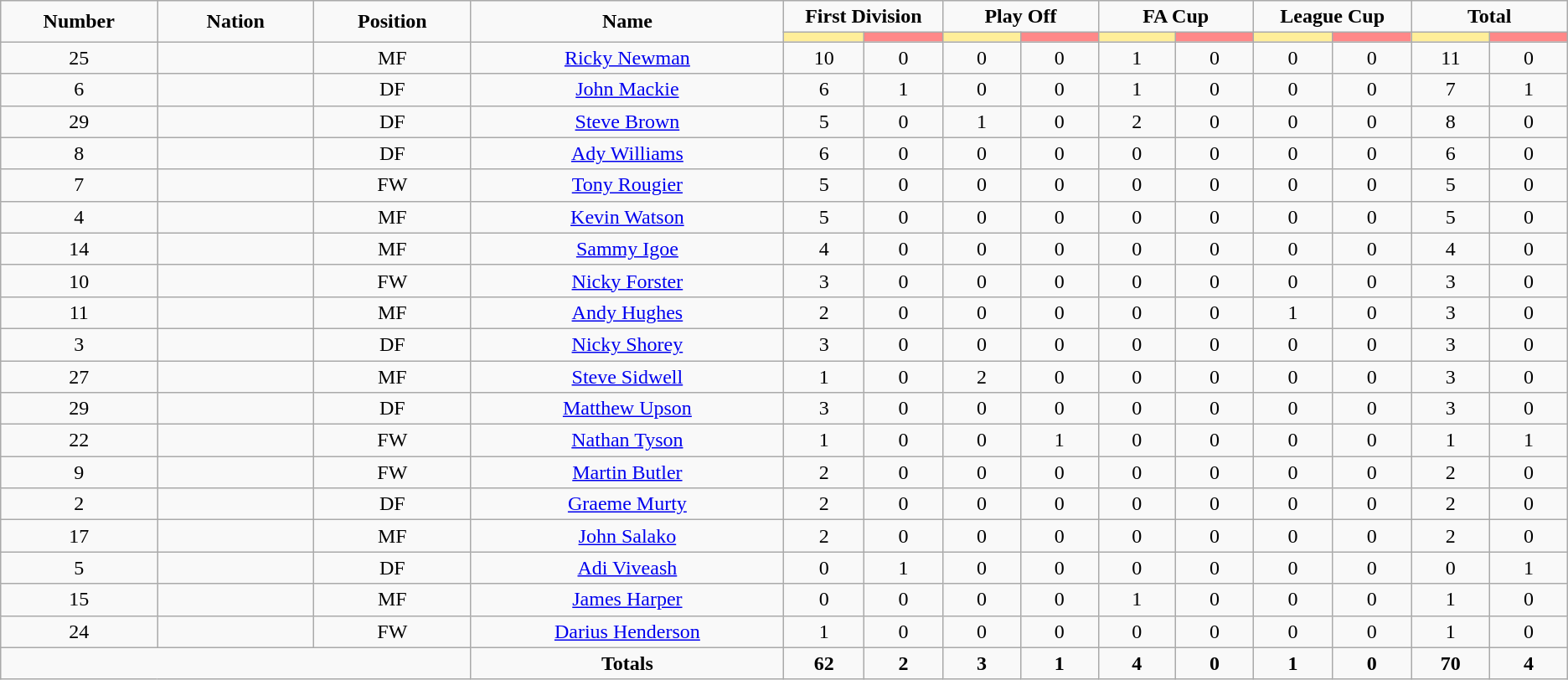<table class="wikitable" style="font-size: 100%; text-align: center;">
<tr>
<td rowspan="2" width="10%" align="center"><strong>Number</strong></td>
<td rowspan="2" width="10%" align="center"><strong>Nation</strong></td>
<td rowspan="2" width="10%" align="center"><strong>Position</strong></td>
<td rowspan="2" width="20%" align="center"><strong>Name</strong></td>
<td colspan="2" align="center"><strong>First Division</strong></td>
<td colspan="2" align="center"><strong>Play Off</strong></td>
<td colspan="2" align="center"><strong>FA Cup</strong></td>
<td colspan="2" align="center"><strong>League Cup</strong></td>
<td colspan="2" align="center"><strong>Total</strong></td>
</tr>
<tr>
<th width=60 style="background: #FFEE99"></th>
<th width=60 style="background: #FF8888"></th>
<th width=60 style="background: #FFEE99"></th>
<th width=60 style="background: #FF8888"></th>
<th width=60 style="background: #FFEE99"></th>
<th width=60 style="background: #FF8888"></th>
<th width=60 style="background: #FFEE99"></th>
<th width=60 style="background: #FF8888"></th>
<th width=60 style="background: #FFEE99"></th>
<th width=60 style="background: #FF8888"></th>
</tr>
<tr>
<td>25</td>
<td></td>
<td>MF</td>
<td><a href='#'>Ricky Newman</a></td>
<td>10</td>
<td>0</td>
<td>0</td>
<td>0</td>
<td>1</td>
<td>0</td>
<td>0</td>
<td>0</td>
<td>11</td>
<td>0</td>
</tr>
<tr>
<td>6</td>
<td></td>
<td>DF</td>
<td><a href='#'>John Mackie</a></td>
<td>6</td>
<td>1</td>
<td>0</td>
<td>0</td>
<td>1</td>
<td>0</td>
<td>0</td>
<td>0</td>
<td>7</td>
<td>1</td>
</tr>
<tr>
<td>29</td>
<td></td>
<td>DF</td>
<td><a href='#'>Steve Brown</a></td>
<td>5</td>
<td>0</td>
<td>1</td>
<td>0</td>
<td>2</td>
<td>0</td>
<td>0</td>
<td>0</td>
<td>8</td>
<td>0</td>
</tr>
<tr>
<td>8</td>
<td></td>
<td>DF</td>
<td><a href='#'>Ady Williams</a></td>
<td>6</td>
<td>0</td>
<td>0</td>
<td>0</td>
<td>0</td>
<td>0</td>
<td>0</td>
<td>0</td>
<td>6</td>
<td>0</td>
</tr>
<tr>
<td>7</td>
<td></td>
<td>FW</td>
<td><a href='#'>Tony Rougier</a></td>
<td>5</td>
<td>0</td>
<td>0</td>
<td>0</td>
<td>0</td>
<td>0</td>
<td>0</td>
<td>0</td>
<td>5</td>
<td>0</td>
</tr>
<tr>
<td>4</td>
<td></td>
<td>MF</td>
<td><a href='#'>Kevin Watson</a></td>
<td>5</td>
<td>0</td>
<td>0</td>
<td>0</td>
<td>0</td>
<td>0</td>
<td>0</td>
<td>0</td>
<td>5</td>
<td>0</td>
</tr>
<tr>
<td>14</td>
<td></td>
<td>MF</td>
<td><a href='#'>Sammy Igoe</a></td>
<td>4</td>
<td>0</td>
<td>0</td>
<td>0</td>
<td>0</td>
<td>0</td>
<td>0</td>
<td>0</td>
<td>4</td>
<td>0</td>
</tr>
<tr>
<td>10</td>
<td></td>
<td>FW</td>
<td><a href='#'>Nicky Forster</a></td>
<td>3</td>
<td>0</td>
<td>0</td>
<td>0</td>
<td>0</td>
<td>0</td>
<td>0</td>
<td>0</td>
<td>3</td>
<td>0</td>
</tr>
<tr>
<td>11</td>
<td></td>
<td>MF</td>
<td><a href='#'>Andy Hughes</a></td>
<td>2</td>
<td>0</td>
<td>0</td>
<td>0</td>
<td>0</td>
<td>0</td>
<td>1</td>
<td>0</td>
<td>3</td>
<td>0</td>
</tr>
<tr>
<td>3</td>
<td></td>
<td>DF</td>
<td><a href='#'>Nicky Shorey</a></td>
<td>3</td>
<td>0</td>
<td>0</td>
<td>0</td>
<td>0</td>
<td>0</td>
<td>0</td>
<td>0</td>
<td>3</td>
<td>0</td>
</tr>
<tr>
<td>27</td>
<td></td>
<td>MF</td>
<td><a href='#'>Steve Sidwell</a></td>
<td>1</td>
<td>0</td>
<td>2</td>
<td>0</td>
<td>0</td>
<td>0</td>
<td>0</td>
<td>0</td>
<td>3</td>
<td>0</td>
</tr>
<tr>
<td>29</td>
<td></td>
<td>DF</td>
<td><a href='#'>Matthew Upson</a></td>
<td>3</td>
<td>0</td>
<td>0</td>
<td>0</td>
<td>0</td>
<td>0</td>
<td>0</td>
<td>0</td>
<td>3</td>
<td>0</td>
</tr>
<tr>
<td>22</td>
<td></td>
<td>FW</td>
<td><a href='#'>Nathan Tyson</a></td>
<td>1</td>
<td>0</td>
<td>0</td>
<td>1</td>
<td>0</td>
<td>0</td>
<td>0</td>
<td>0</td>
<td>1</td>
<td>1</td>
</tr>
<tr>
<td>9</td>
<td></td>
<td>FW</td>
<td><a href='#'>Martin Butler</a></td>
<td>2</td>
<td>0</td>
<td>0</td>
<td>0</td>
<td>0</td>
<td>0</td>
<td>0</td>
<td>0</td>
<td>2</td>
<td>0</td>
</tr>
<tr>
<td>2</td>
<td></td>
<td>DF</td>
<td><a href='#'>Graeme Murty</a></td>
<td>2</td>
<td>0</td>
<td>0</td>
<td>0</td>
<td>0</td>
<td>0</td>
<td>0</td>
<td>0</td>
<td>2</td>
<td>0</td>
</tr>
<tr>
<td>17</td>
<td></td>
<td>MF</td>
<td><a href='#'>John Salako</a></td>
<td>2</td>
<td>0</td>
<td>0</td>
<td>0</td>
<td>0</td>
<td>0</td>
<td>0</td>
<td>0</td>
<td>2</td>
<td>0</td>
</tr>
<tr>
<td>5</td>
<td></td>
<td>DF</td>
<td><a href='#'>Adi Viveash</a></td>
<td>0</td>
<td>1</td>
<td>0</td>
<td>0</td>
<td>0</td>
<td>0</td>
<td>0</td>
<td>0</td>
<td>0</td>
<td>1</td>
</tr>
<tr>
<td>15</td>
<td></td>
<td>MF</td>
<td><a href='#'>James Harper</a></td>
<td>0</td>
<td>0</td>
<td>0</td>
<td>0</td>
<td>1</td>
<td>0</td>
<td>0</td>
<td>0</td>
<td>1</td>
<td>0</td>
</tr>
<tr>
<td>24</td>
<td></td>
<td>FW</td>
<td><a href='#'>Darius Henderson</a></td>
<td>1</td>
<td>0</td>
<td>0</td>
<td>0</td>
<td>0</td>
<td>0</td>
<td>0</td>
<td>0</td>
<td>1</td>
<td>0</td>
</tr>
<tr>
<td colspan="3"></td>
<td><strong>Totals</strong></td>
<td><strong>62</strong></td>
<td><strong>2</strong></td>
<td><strong>3</strong></td>
<td><strong>1</strong></td>
<td><strong>4</strong></td>
<td><strong>0</strong></td>
<td><strong>1</strong></td>
<td><strong>0</strong></td>
<td><strong>70</strong></td>
<td><strong>4</strong></td>
</tr>
</table>
